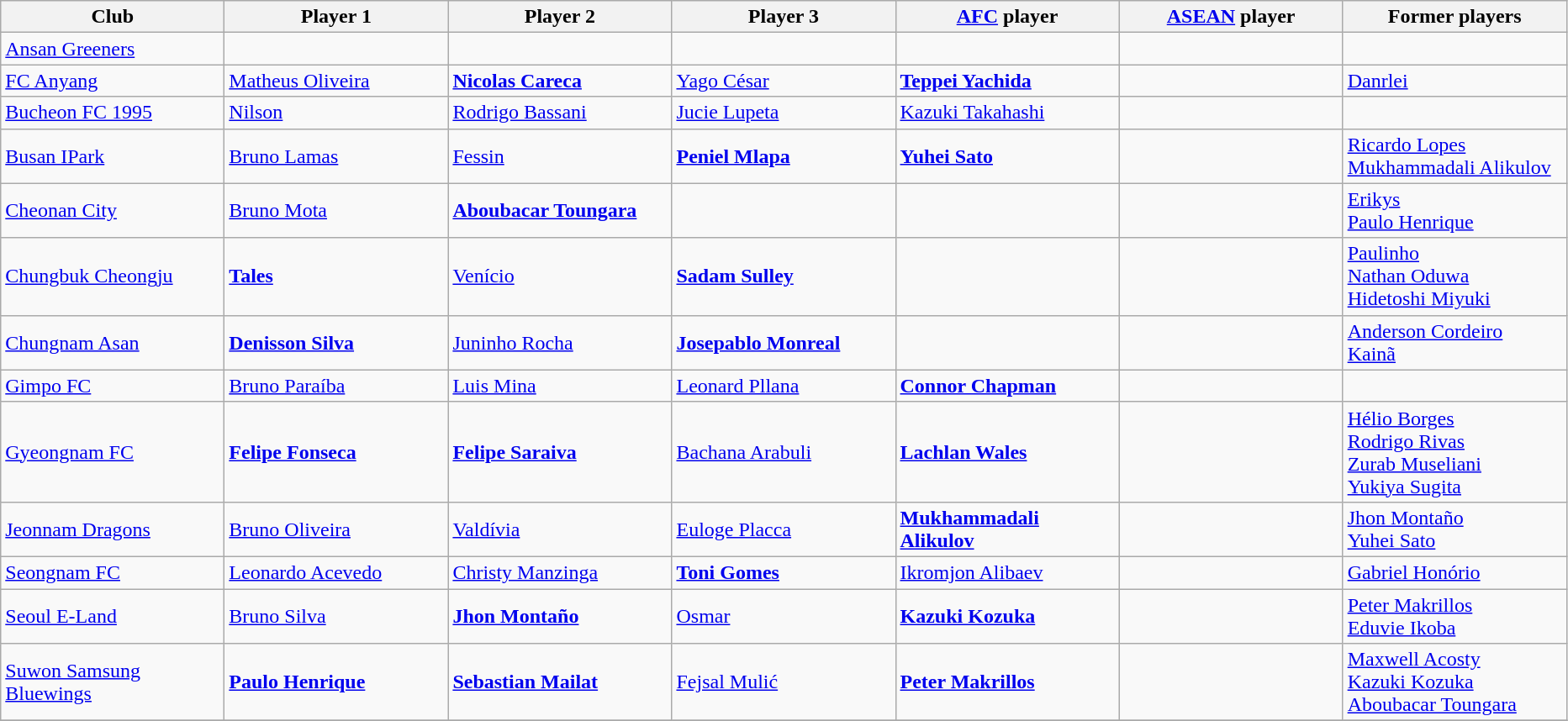<table class="wikitable">
<tr>
<th width="170">Club</th>
<th width="170">Player 1</th>
<th width="170">Player 2</th>
<th width="170">Player 3</th>
<th width="170"><a href='#'>AFC</a> player</th>
<th width="170"><a href='#'>ASEAN</a> player</th>
<th width="170">Former players</th>
</tr>
<tr>
<td><a href='#'>Ansan Greeners</a></td>
<td></td>
<td></td>
<td></td>
<td></td>
<td></td>
<td></td>
</tr>
<tr>
<td><a href='#'>FC Anyang</a></td>
<td> <a href='#'>Matheus Oliveira</a></td>
<td> <strong><a href='#'>Nicolas Careca</a></strong></td>
<td> <a href='#'>Yago César</a></td>
<td> <strong><a href='#'>Teppei Yachida</a></strong></td>
<td></td>
<td> <a href='#'>Danrlei</a></td>
</tr>
<tr>
<td><a href='#'>Bucheon FC 1995</a></td>
<td> <a href='#'>Nilson</a></td>
<td> <a href='#'>Rodrigo Bassani</a></td>
<td> <a href='#'>Jucie Lupeta</a></td>
<td> <a href='#'>Kazuki Takahashi</a></td>
<td></td>
<td></td>
</tr>
<tr>
<td><a href='#'>Busan IPark</a></td>
<td> <a href='#'>Bruno Lamas</a></td>
<td> <a href='#'>Fessin</a></td>
<td> <strong><a href='#'>Peniel Mlapa</a></strong></td>
<td> <strong><a href='#'>Yuhei Sato</a></strong></td>
<td></td>
<td> <a href='#'>Ricardo Lopes</a><br> <a href='#'>Mukhammadali Alikulov</a></td>
</tr>
<tr>
<td><a href='#'>Cheonan City</a></td>
<td> <a href='#'>Bruno Mota</a></td>
<td> <strong><a href='#'>Aboubacar Toungara</a></strong></td>
<td></td>
<td></td>
<td></td>
<td> <a href='#'>Erikys</a> <br>  <a href='#'>Paulo Henrique</a></td>
</tr>
<tr>
<td><a href='#'>Chungbuk Cheongju</a></td>
<td> <strong><a href='#'>Tales</a></strong></td>
<td> <a href='#'>Venício</a></td>
<td> <strong><a href='#'>Sadam Sulley</a></strong></td>
<td></td>
<td></td>
<td> <a href='#'>Paulinho</a> <br>  <a href='#'>Nathan Oduwa</a> <br>  <a href='#'>Hidetoshi Miyuki</a></td>
</tr>
<tr>
<td><a href='#'>Chungnam Asan</a></td>
<td> <strong><a href='#'>Denisson Silva</a></strong></td>
<td> <a href='#'>Juninho Rocha</a></td>
<td> <strong><a href='#'>Josepablo Monreal</a></strong></td>
<td></td>
<td></td>
<td> <a href='#'>Anderson Cordeiro</a> <br>  <a href='#'>Kainã</a></td>
</tr>
<tr>
<td><a href='#'>Gimpo FC</a></td>
<td> <a href='#'>Bruno Paraíba</a></td>
<td> <a href='#'>Luis Mina</a></td>
<td> <a href='#'>Leonard Pllana</a></td>
<td> <strong><a href='#'>Connor Chapman</a></strong></td>
<td></td>
<td></td>
</tr>
<tr>
<td><a href='#'>Gyeongnam FC</a></td>
<td> <strong><a href='#'>Felipe Fonseca</a></strong></td>
<td> <strong><a href='#'>Felipe Saraiva</a></strong></td>
<td> <a href='#'>Bachana Arabuli</a></td>
<td> <strong><a href='#'>Lachlan Wales</a></strong></td>
<td></td>
<td> <a href='#'>Hélio Borges</a> <br>  <a href='#'>Rodrigo Rivas</a> <br>  <a href='#'>Zurab Museliani</a> <br>  <a href='#'>Yukiya Sugita</a></td>
</tr>
<tr>
<td><a href='#'>Jeonnam Dragons</a></td>
<td> <a href='#'>Bruno Oliveira</a></td>
<td> <a href='#'>Valdívia</a></td>
<td> <a href='#'>Euloge Placca</a></td>
<td> <strong><a href='#'>Mukhammadali Alikulov</a></strong></td>
<td></td>
<td> <a href='#'>Jhon Montaño</a><br> <a href='#'>Yuhei Sato</a></td>
</tr>
<tr>
<td><a href='#'>Seongnam FC</a></td>
<td> <a href='#'>Leonardo Acevedo</a></td>
<td> <a href='#'>Christy Manzinga</a></td>
<td> <strong><a href='#'>Toni Gomes</a></strong></td>
<td> <a href='#'>Ikromjon Alibaev</a></td>
<td></td>
<td> <a href='#'>Gabriel Honório</a></td>
</tr>
<tr>
<td><a href='#'>Seoul E-Land</a></td>
<td> <a href='#'>Bruno Silva</a></td>
<td> <strong><a href='#'>Jhon Montaño</a></strong></td>
<td> <a href='#'>Osmar</a></td>
<td> <strong><a href='#'>Kazuki Kozuka</a></strong></td>
<td></td>
<td> <a href='#'>Peter Makrillos</a> <br>  <a href='#'>Eduvie Ikoba</a></td>
</tr>
<tr>
<td><a href='#'>Suwon Samsung Bluewings</a></td>
<td> <strong><a href='#'>Paulo Henrique</a></strong></td>
<td> <strong><a href='#'>Sebastian Mailat</a></strong></td>
<td> <a href='#'>Fejsal Mulić</a></td>
<td> <strong><a href='#'>Peter Makrillos</a></strong></td>
<td></td>
<td> <a href='#'>Maxwell Acosty</a> <br>  <a href='#'>Kazuki Kozuka</a> <br>  <a href='#'>Aboubacar Toungara</a></td>
</tr>
<tr>
</tr>
</table>
